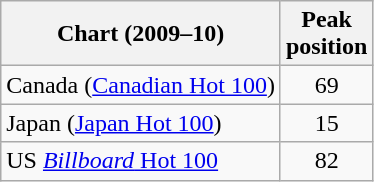<table class="wikitable sortable">
<tr>
<th>Chart (2009–10)</th>
<th>Peak<br>position</th>
</tr>
<tr>
<td>Canada (<a href='#'>Canadian Hot 100</a>)</td>
<td align="center">69</td>
</tr>
<tr>
<td>Japan (<a href='#'>Japan Hot 100</a>)</td>
<td align="center">15</td>
</tr>
<tr>
<td>US <a href='#'><em>Billboard</em> Hot 100</a></td>
<td align="center">82</td>
</tr>
</table>
